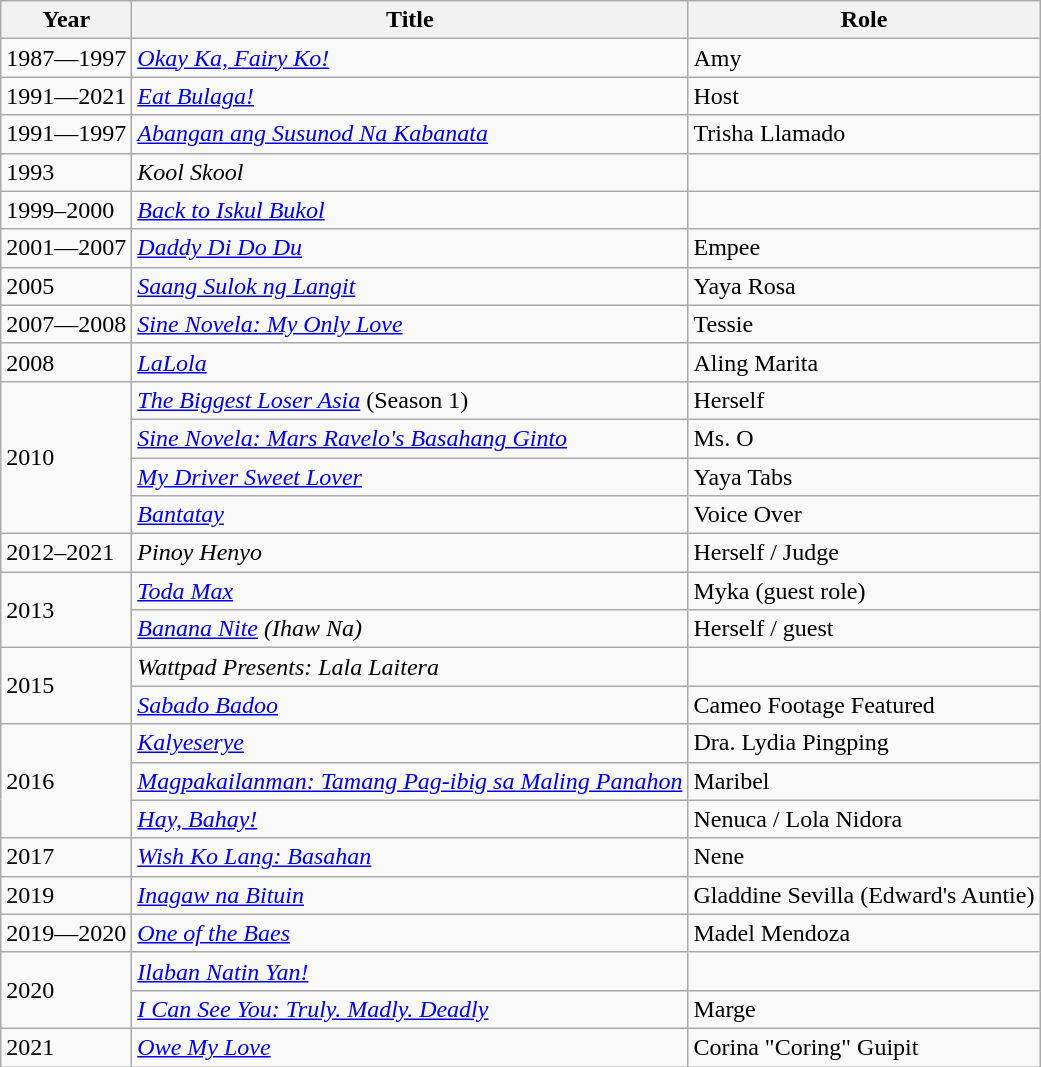<table class="wikitable sortable">
<tr>
<th>Year</th>
<th>Title</th>
<th>Role</th>
</tr>
<tr>
<td>1987—1997</td>
<td><em><a href='#'>Okay Ka, Fairy Ko!</a></em></td>
<td>Amy</td>
</tr>
<tr>
<td>1991—2021</td>
<td><em><a href='#'>Eat Bulaga!</a></em></td>
<td>Host</td>
</tr>
<tr>
<td>1991—1997</td>
<td><em><a href='#'>Abangan ang Susunod Na Kabanata</a></em></td>
<td>Trisha Llamado</td>
</tr>
<tr>
<td>1993</td>
<td><em>Kool Skool</em></td>
<td></td>
</tr>
<tr>
<td>1999–2000</td>
<td><em><a href='#'>Back to Iskul Bukol</a></em></td>
<td></td>
</tr>
<tr>
<td>2001—2007</td>
<td><em><a href='#'>Daddy Di Do Du</a></em></td>
<td>Empee</td>
</tr>
<tr>
<td>2005</td>
<td><em><a href='#'>Saang Sulok ng Langit</a></em></td>
<td>Yaya Rosa</td>
</tr>
<tr>
<td>2007—2008</td>
<td><em><a href='#'>Sine Novela: My Only Love</a></em></td>
<td>Tessie</td>
</tr>
<tr>
<td>2008</td>
<td><em><a href='#'>LaLola</a></em></td>
<td>Aling Marita</td>
</tr>
<tr>
<td rowspan="4">2010</td>
<td><em><a href='#'>The Biggest Loser Asia</a></em> (Season 1)</td>
<td>Herself</td>
</tr>
<tr>
<td><em><a href='#'>Sine Novela: Mars Ravelo's Basahang Ginto</a></em></td>
<td>Ms. O</td>
</tr>
<tr>
<td><em><a href='#'>My Driver Sweet Lover</a></em></td>
<td>Yaya Tabs</td>
</tr>
<tr>
<td><em><a href='#'>Bantatay</a></em></td>
<td>Voice Over</td>
</tr>
<tr>
<td>2012–2021</td>
<td><em>Pinoy Henyo</em></td>
<td>Herself / Judge</td>
</tr>
<tr>
<td rowspan="2">2013</td>
<td><em><a href='#'>Toda Max</a></em></td>
<td>Myka (guest role)</td>
</tr>
<tr>
<td><em><a href='#'>Banana Nite</a> (Ihaw Na)</em></td>
<td>Herself / guest</td>
</tr>
<tr>
<td rowspan="2">2015</td>
<td><em>Wattpad Presents: Lala Laitera</em></td>
<td></td>
</tr>
<tr>
<td><em><a href='#'>Sabado Badoo</a></em></td>
<td>Cameo Footage Featured</td>
</tr>
<tr>
<td rowspan="3">2016</td>
<td><em><a href='#'>Kalyeserye</a></em></td>
<td>Dra. Lydia Pingping</td>
</tr>
<tr>
<td><em><a href='#'>Magpakailanman: Tamang Pag-ibig sa Maling Panahon</a></em></td>
<td>Maribel</td>
</tr>
<tr>
<td><em><a href='#'>Hay, Bahay!</a></em></td>
<td>Nenuca / Lola Nidora</td>
</tr>
<tr>
<td>2017</td>
<td><em><a href='#'>Wish Ko Lang: Basahan</a></em></td>
<td>Nene</td>
</tr>
<tr>
<td>2019</td>
<td><em><a href='#'>Inagaw na Bituin</a></em></td>
<td>Gladdine Sevilla (Edward's Auntie)</td>
</tr>
<tr>
<td>2019—2020</td>
<td><em><a href='#'>One of the Baes</a></em></td>
<td>Madel Mendoza</td>
</tr>
<tr>
<td rowspan="2">2020</td>
<td><em><a href='#'>Ilaban Natin Yan!</a></em></td>
<td></td>
</tr>
<tr>
<td><em><a href='#'>I Can See You: Truly. Madly. Deadly</a></em></td>
<td>Marge</td>
</tr>
<tr>
<td>2021</td>
<td><em><a href='#'>Owe My Love</a></em></td>
<td>Corina "Coring" Guipit</td>
</tr>
</table>
